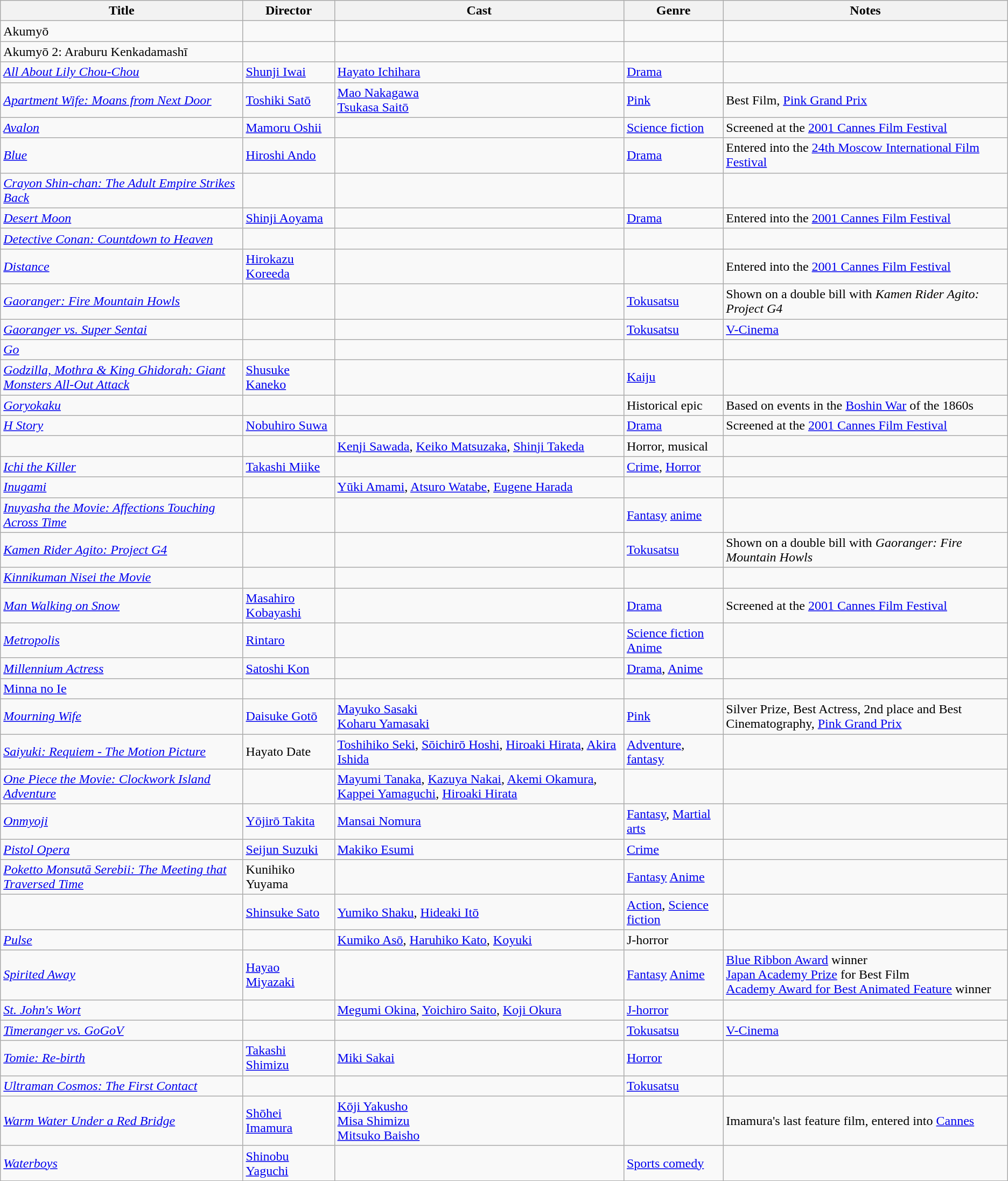<table class="wikitable sortable">
<tr>
<th scope="col">Title</th>
<th scope="col">Director</th>
<th scope="col" class="unsortable">Cast</th>
<th scope="col">Genre</th>
<th scope="col">Notes</th>
</tr>
<tr>
<td>Akumyō</td>
<td></td>
<td></td>
<td></td>
<td></td>
</tr>
<tr>
<td>Akumyō 2: Araburu Kenkadamashī</td>
<td></td>
<td></td>
<td></td>
<td></td>
</tr>
<tr>
<td><em><a href='#'>All About Lily Chou-Chou</a></em></td>
<td><a href='#'>Shunji Iwai</a></td>
<td><a href='#'>Hayato Ichihara</a></td>
<td><a href='#'>Drama</a></td>
<td></td>
</tr>
<tr>
<td><em><a href='#'>Apartment Wife: Moans from Next Door</a></em></td>
<td><a href='#'>Toshiki Satō</a></td>
<td><a href='#'>Mao Nakagawa</a><br><a href='#'>Tsukasa Saitō</a></td>
<td><a href='#'>Pink</a></td>
<td>Best Film, <a href='#'>Pink Grand Prix</a></td>
</tr>
<tr>
<td><em><a href='#'>Avalon</a></em></td>
<td><a href='#'>Mamoru Oshii</a></td>
<td></td>
<td><a href='#'>Science fiction</a></td>
<td>Screened at the <a href='#'>2001 Cannes Film Festival</a></td>
</tr>
<tr>
<td><em><a href='#'>Blue</a></em></td>
<td><a href='#'>Hiroshi Ando</a></td>
<td></td>
<td><a href='#'>Drama</a></td>
<td>Entered into the <a href='#'>24th Moscow International Film Festival</a></td>
</tr>
<tr>
<td><em><a href='#'>Crayon Shin-chan: The Adult Empire Strikes Back</a></em></td>
<td></td>
<td></td>
<td></td>
<td></td>
</tr>
<tr>
<td><em><a href='#'>Desert Moon</a></em></td>
<td><a href='#'>Shinji Aoyama</a></td>
<td></td>
<td><a href='#'>Drama</a></td>
<td>Entered into the <a href='#'>2001 Cannes Film Festival</a></td>
</tr>
<tr>
<td><em><a href='#'>Detective Conan: Countdown to Heaven</a></em></td>
<td></td>
<td></td>
<td></td>
<td></td>
</tr>
<tr>
<td><em><a href='#'>Distance</a></em></td>
<td><a href='#'>Hirokazu Koreeda</a></td>
<td></td>
<td></td>
<td>Entered into the <a href='#'>2001 Cannes Film Festival</a></td>
</tr>
<tr>
<td><em><a href='#'>Gaoranger: Fire Mountain Howls</a></em></td>
<td></td>
<td></td>
<td><a href='#'>Tokusatsu</a></td>
<td>Shown on a double bill with <em>Kamen Rider Agito: Project G4</em></td>
</tr>
<tr>
<td><em><a href='#'>Gaoranger vs. Super Sentai</a></em></td>
<td></td>
<td></td>
<td><a href='#'>Tokusatsu</a></td>
<td><a href='#'>V-Cinema</a></td>
</tr>
<tr>
<td><em><a href='#'>Go</a></em></td>
<td></td>
<td></td>
<td></td>
<td></td>
</tr>
<tr>
<td><em><a href='#'>Godzilla, Mothra & King Ghidorah: Giant Monsters All-Out Attack</a></em></td>
<td><a href='#'>Shusuke Kaneko</a></td>
<td></td>
<td><a href='#'>Kaiju</a></td>
<td></td>
</tr>
<tr>
<td><em><a href='#'>Goryokaku</a></em></td>
<td></td>
<td></td>
<td>Historical epic</td>
<td>Based on events in the <a href='#'>Boshin War</a> of the 1860s</td>
</tr>
<tr>
<td><em><a href='#'>H Story</a></em></td>
<td><a href='#'>Nobuhiro Suwa</a></td>
<td></td>
<td><a href='#'>Drama</a></td>
<td>Screened at the <a href='#'>2001 Cannes Film Festival</a></td>
</tr>
<tr>
<td></td>
<td></td>
<td><a href='#'>Kenji Sawada</a>, <a href='#'>Keiko Matsuzaka</a>, <a href='#'>Shinji Takeda</a></td>
<td>Horror, musical</td>
<td></td>
</tr>
<tr>
<td><em><a href='#'>Ichi the Killer</a></em></td>
<td><a href='#'>Takashi Miike</a></td>
<td></td>
<td><a href='#'>Crime</a>, <a href='#'>Horror</a></td>
<td></td>
</tr>
<tr>
<td><em><a href='#'>Inugami</a></em></td>
<td></td>
<td><a href='#'>Yūki Amami</a>, <a href='#'>Atsuro Watabe</a>, <a href='#'>Eugene Harada</a></td>
<td></td>
<td></td>
</tr>
<tr>
<td><em><a href='#'>Inuyasha the Movie: Affections Touching Across Time</a></em></td>
<td></td>
<td></td>
<td><a href='#'>Fantasy</a> <a href='#'>anime</a></td>
<td></td>
</tr>
<tr>
<td><em><a href='#'>Kamen Rider Agito: Project G4</a></em></td>
<td></td>
<td></td>
<td><a href='#'>Tokusatsu</a></td>
<td>Shown on a double bill with <em>Gaoranger: Fire Mountain Howls</em></td>
</tr>
<tr>
<td><em><a href='#'>Kinnikuman Nisei the Movie</a></em></td>
<td></td>
<td></td>
<td></td>
<td></td>
</tr>
<tr>
<td><em><a href='#'>Man Walking on Snow</a></em></td>
<td><a href='#'>Masahiro Kobayashi</a></td>
<td></td>
<td><a href='#'>Drama</a></td>
<td>Screened at the <a href='#'>2001 Cannes Film Festival</a></td>
</tr>
<tr>
<td><em><a href='#'>Metropolis</a></em></td>
<td><a href='#'>Rintaro</a></td>
<td></td>
<td><a href='#'>Science fiction</a><br><a href='#'>Anime</a></td>
<td></td>
</tr>
<tr>
<td><em><a href='#'>Millennium Actress</a></em></td>
<td><a href='#'>Satoshi Kon</a></td>
<td></td>
<td><a href='#'>Drama</a>, <a href='#'>Anime</a></td>
<td></td>
</tr>
<tr>
<td><a href='#'>Minna no Ie</a></td>
<td></td>
<td></td>
<td></td>
<td></td>
</tr>
<tr>
<td><em><a href='#'>Mourning Wife</a></em></td>
<td><a href='#'>Daisuke Gotō</a></td>
<td><a href='#'>Mayuko Sasaki</a><br> <a href='#'>Koharu Yamasaki</a></td>
<td><a href='#'>Pink</a></td>
<td>Silver Prize, Best Actress, 2nd place and Best Cinematography, <a href='#'>Pink Grand Prix</a></td>
</tr>
<tr>
<td><em><a href='#'>Saiyuki: Requiem - The Motion Picture</a></em></td>
<td>Hayato Date</td>
<td><a href='#'>Toshihiko Seki</a>, <a href='#'>Sōichirō Hoshi</a>, <a href='#'>Hiroaki Hirata</a>, <a href='#'>Akira Ishida</a></td>
<td><a href='#'>Adventure</a>, <a href='#'>fantasy</a></td>
<td></td>
</tr>
<tr>
<td><em><a href='#'>One Piece the Movie: Clockwork Island Adventure</a></em></td>
<td></td>
<td><a href='#'>Mayumi Tanaka</a>, <a href='#'>Kazuya Nakai</a>, <a href='#'>Akemi Okamura</a>, <a href='#'>Kappei Yamaguchi</a>, <a href='#'>Hiroaki Hirata</a></td>
<td></td>
<td></td>
</tr>
<tr>
<td><em><a href='#'>Onmyoji</a></em></td>
<td><a href='#'>Yōjirō Takita</a></td>
<td><a href='#'>Mansai Nomura</a></td>
<td><a href='#'>Fantasy</a>, <a href='#'>Martial arts</a></td>
<td></td>
</tr>
<tr>
<td><em><a href='#'>Pistol Opera</a></em></td>
<td><a href='#'>Seijun Suzuki</a></td>
<td><a href='#'>Makiko Esumi</a></td>
<td><a href='#'>Crime</a></td>
<td></td>
</tr>
<tr>
<td><em><a href='#'>Poketto Monsutā Serebii: The Meeting that Traversed Time</a></em></td>
<td>Kunihiko Yuyama</td>
<td></td>
<td><a href='#'>Fantasy</a> <a href='#'>Anime</a></td>
<td></td>
</tr>
<tr>
<td></td>
<td><a href='#'>Shinsuke Sato</a></td>
<td><a href='#'>Yumiko Shaku</a>, <a href='#'>Hideaki Itō</a></td>
<td><a href='#'>Action</a>, <a href='#'>Science fiction</a></td>
<td></td>
</tr>
<tr>
<td><em><a href='#'>Pulse</a></em></td>
<td></td>
<td><a href='#'>Kumiko Asō</a>, <a href='#'>Haruhiko Kato</a>, <a href='#'>Koyuki</a></td>
<td>J-horror</td>
<td></td>
</tr>
<tr>
<td><em><a href='#'>Spirited Away</a></em></td>
<td><a href='#'>Hayao Miyazaki</a></td>
<td></td>
<td><a href='#'>Fantasy</a> <a href='#'>Anime</a></td>
<td><a href='#'>Blue Ribbon Award</a> winner<br><a href='#'>Japan Academy Prize</a> for Best Film<br> <a href='#'>Academy Award for Best Animated Feature</a> winner</td>
</tr>
<tr>
<td><em><a href='#'>St. John's Wort</a></em></td>
<td></td>
<td><a href='#'>Megumi Okina</a>, <a href='#'>Yoichiro Saito</a>, <a href='#'>Koji Okura</a></td>
<td><a href='#'>J-horror</a></td>
<td></td>
</tr>
<tr>
<td><em><a href='#'>Timeranger vs. GoGoV</a></em></td>
<td></td>
<td></td>
<td><a href='#'>Tokusatsu</a></td>
<td><a href='#'>V-Cinema</a></td>
</tr>
<tr>
<td><em><a href='#'>Tomie: Re-birth</a></em></td>
<td><a href='#'>Takashi Shimizu</a></td>
<td><a href='#'>Miki Sakai</a></td>
<td><a href='#'>Horror</a></td>
<td></td>
</tr>
<tr>
<td><em><a href='#'>Ultraman Cosmos: The First Contact</a></em></td>
<td></td>
<td></td>
<td><a href='#'>Tokusatsu</a></td>
<td></td>
</tr>
<tr>
<td><em><a href='#'>Warm Water Under a Red Bridge</a></em></td>
<td><a href='#'>Shōhei Imamura</a></td>
<td><a href='#'>Kōji Yakusho</a><br><a href='#'>Misa Shimizu</a><br><a href='#'>Mitsuko Baisho</a></td>
<td></td>
<td>Imamura's last feature film, entered into <a href='#'>Cannes</a></td>
</tr>
<tr>
<td><em><a href='#'>Waterboys</a></em></td>
<td><a href='#'>Shinobu Yaguchi</a></td>
<td></td>
<td><a href='#'>Sports comedy</a></td>
<td></td>
</tr>
<tr>
</tr>
</table>
